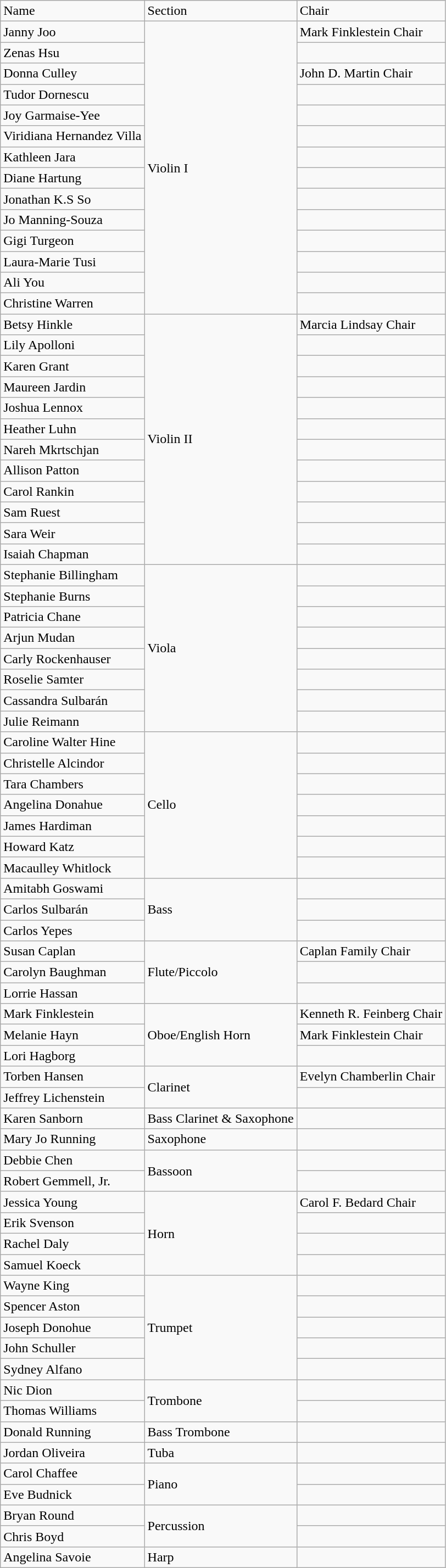<table class="wikitable sortable">
<tr>
<td>Name</td>
<td>Section</td>
<td>Chair</td>
</tr>
<tr>
<td>Janny Joo</td>
<td rowspan="14">Violin I</td>
<td>Mark Finklestein Chair</td>
</tr>
<tr>
<td>Zenas Hsu</td>
<td></td>
</tr>
<tr>
<td>Donna Culley</td>
<td>John D. Martin Chair</td>
</tr>
<tr>
<td>Tudor Dornescu</td>
<td></td>
</tr>
<tr>
<td>Joy Garmaise-Yee</td>
<td></td>
</tr>
<tr>
<td>Viridiana Hernandez Villa</td>
<td></td>
</tr>
<tr>
<td>Kathleen Jara</td>
<td></td>
</tr>
<tr>
<td>Diane Hartung</td>
<td></td>
</tr>
<tr>
<td>Jonathan K.S So</td>
<td></td>
</tr>
<tr>
<td>Jo Manning-Souza</td>
<td></td>
</tr>
<tr>
<td>Gigi Turgeon</td>
<td></td>
</tr>
<tr>
<td>Laura-Marie Tusi</td>
<td></td>
</tr>
<tr>
<td>Ali You</td>
<td></td>
</tr>
<tr>
<td>Christine Warren</td>
<td></td>
</tr>
<tr>
<td>Betsy Hinkle</td>
<td rowspan="12">Violin II</td>
<td>Marcia Lindsay Chair</td>
</tr>
<tr>
<td>Lily Apolloni</td>
<td></td>
</tr>
<tr>
<td>Karen Grant</td>
<td></td>
</tr>
<tr>
<td>Maureen Jardin</td>
<td></td>
</tr>
<tr>
<td>Joshua Lennox</td>
<td></td>
</tr>
<tr>
<td>Heather Luhn</td>
<td></td>
</tr>
<tr>
<td>Nareh Mkrtschjan</td>
<td></td>
</tr>
<tr>
<td>Allison Patton</td>
<td></td>
</tr>
<tr>
<td>Carol Rankin</td>
<td></td>
</tr>
<tr>
<td>Sam Ruest</td>
<td></td>
</tr>
<tr>
<td>Sara Weir</td>
<td></td>
</tr>
<tr>
<td>Isaiah Chapman</td>
<td></td>
</tr>
<tr>
<td>Stephanie Billingham</td>
<td rowspan="8">Viola</td>
<td></td>
</tr>
<tr>
<td>Stephanie Burns</td>
<td></td>
</tr>
<tr>
<td>Patricia Chane</td>
<td></td>
</tr>
<tr>
<td>Arjun Mudan</td>
<td></td>
</tr>
<tr>
<td>Carly Rockenhauser</td>
<td></td>
</tr>
<tr>
<td>Roselie Samter</td>
<td></td>
</tr>
<tr>
<td>Cassandra Sulbarán</td>
<td></td>
</tr>
<tr>
<td>Julie Reimann</td>
<td></td>
</tr>
<tr>
<td>Caroline Walter Hine</td>
<td rowspan="7">Cello</td>
<td></td>
</tr>
<tr>
<td>Christelle Alcindor</td>
<td></td>
</tr>
<tr>
<td>Tara Chambers</td>
<td></td>
</tr>
<tr>
<td>Angelina Donahue</td>
<td></td>
</tr>
<tr>
<td>James Hardiman</td>
<td></td>
</tr>
<tr>
<td>Howard Katz</td>
<td></td>
</tr>
<tr>
<td>Macaulley Whitlock</td>
<td></td>
</tr>
<tr>
<td>Amitabh Goswami</td>
<td rowspan="3">Bass</td>
<td></td>
</tr>
<tr>
<td>Carlos Sulbarán</td>
<td></td>
</tr>
<tr>
<td>Carlos Yepes</td>
<td></td>
</tr>
<tr>
<td>Susan Caplan</td>
<td rowspan="3">Flute/Piccolo</td>
<td>Caplan Family Chair</td>
</tr>
<tr>
<td>Carolyn Baughman</td>
<td></td>
</tr>
<tr>
<td>Lorrie Hassan</td>
<td></td>
</tr>
<tr>
<td>Mark Finklestein</td>
<td rowspan="3">Oboe/English Horn</td>
<td>Kenneth R. Feinberg Chair</td>
</tr>
<tr>
<td>Melanie Hayn</td>
<td>Mark Finklestein Chair</td>
</tr>
<tr>
<td>Lori Hagborg</td>
<td></td>
</tr>
<tr>
<td>Torben Hansen</td>
<td rowspan="2">Clarinet</td>
<td>Evelyn Chamberlin Chair</td>
</tr>
<tr>
<td>Jeffrey Lichenstein</td>
<td></td>
</tr>
<tr>
<td>Karen Sanborn</td>
<td>Bass Clarinet & Saxophone</td>
<td></td>
</tr>
<tr>
<td>Mary Jo Running</td>
<td>Saxophone</td>
<td></td>
</tr>
<tr>
<td>Debbie Chen</td>
<td rowspan="2">Bassoon</td>
<td></td>
</tr>
<tr>
<td>Robert Gemmell, Jr.</td>
<td></td>
</tr>
<tr>
<td>Jessica Young</td>
<td rowspan="4">Horn</td>
<td>Carol F. Bedard Chair</td>
</tr>
<tr>
<td>Erik Svenson</td>
<td></td>
</tr>
<tr>
<td>Rachel Daly</td>
<td></td>
</tr>
<tr>
<td>Samuel Koeck</td>
<td></td>
</tr>
<tr>
<td>Wayne King</td>
<td rowspan="5">Trumpet</td>
<td></td>
</tr>
<tr>
<td>Spencer Aston</td>
<td></td>
</tr>
<tr>
<td>Joseph Donohue</td>
<td></td>
</tr>
<tr>
<td>John Schuller</td>
<td></td>
</tr>
<tr>
<td>Sydney Alfano</td>
<td></td>
</tr>
<tr>
<td>Nic Dion</td>
<td rowspan="2">Trombone</td>
<td></td>
</tr>
<tr>
<td>Thomas Williams</td>
<td></td>
</tr>
<tr>
<td>Donald Running</td>
<td>Bass Trombone</td>
<td></td>
</tr>
<tr>
<td>Jordan Oliveira</td>
<td>Tuba</td>
<td></td>
</tr>
<tr>
<td>Carol Chaffee</td>
<td rowspan="2">Piano</td>
<td></td>
</tr>
<tr>
<td>Eve Budnick</td>
<td></td>
</tr>
<tr>
<td>Bryan Round</td>
<td rowspan="2">Percussion</td>
<td></td>
</tr>
<tr>
<td>Chris Boyd</td>
<td></td>
</tr>
<tr>
<td>Angelina Savoie</td>
<td>Harp</td>
</tr>
</table>
